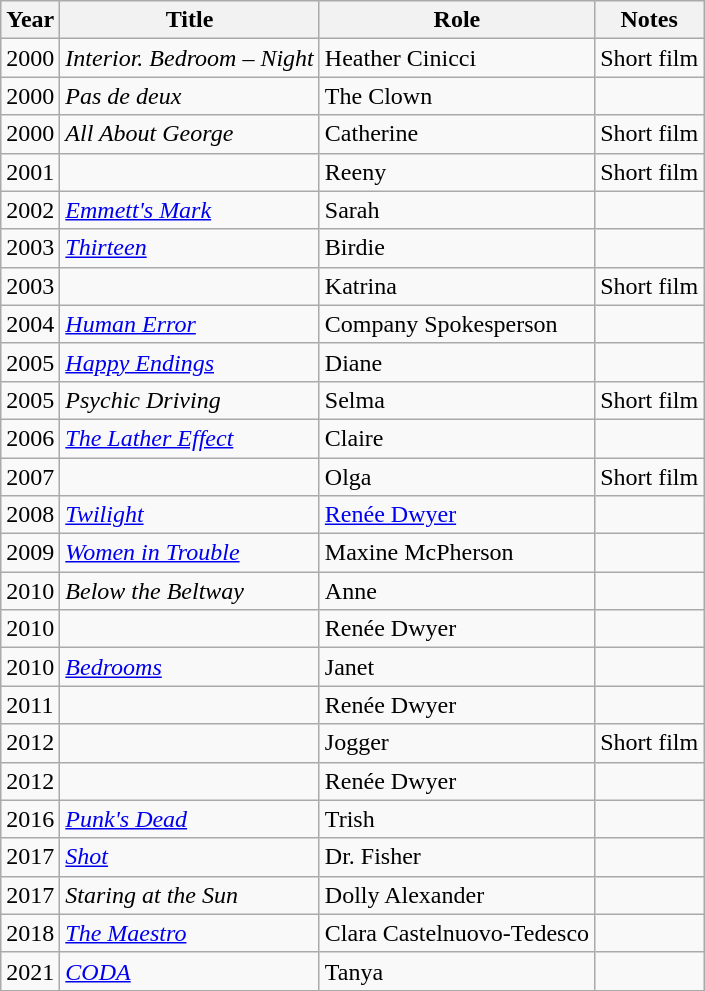<table class="wikitable sortable">
<tr>
<th>Year</th>
<th>Title</th>
<th>Role</th>
<th class="unsortable">Notes</th>
</tr>
<tr>
<td>2000</td>
<td><em>Interior. Bedroom – Night</em></td>
<td>Heather Cinicci</td>
<td>Short film</td>
</tr>
<tr>
<td>2000</td>
<td><em>Pas de deux</em></td>
<td>The Clown</td>
<td></td>
</tr>
<tr>
<td>2000</td>
<td><em>All About George</em></td>
<td>Catherine</td>
<td>Short film</td>
</tr>
<tr>
<td>2001</td>
<td><em></em></td>
<td>Reeny</td>
<td>Short film</td>
</tr>
<tr>
<td>2002</td>
<td><em><a href='#'>Emmett's Mark</a></em></td>
<td>Sarah</td>
<td></td>
</tr>
<tr>
<td>2003</td>
<td><em><a href='#'>Thirteen</a></em></td>
<td>Birdie</td>
<td></td>
</tr>
<tr>
<td>2003</td>
<td><em></em></td>
<td>Katrina</td>
<td>Short film</td>
</tr>
<tr>
<td>2004</td>
<td><em><a href='#'>Human Error</a></em></td>
<td>Company Spokesperson</td>
<td></td>
</tr>
<tr>
<td>2005</td>
<td><em><a href='#'>Happy Endings</a></em></td>
<td>Diane</td>
<td></td>
</tr>
<tr>
<td>2005</td>
<td><em>Psychic Driving</em></td>
<td>Selma</td>
<td>Short film</td>
</tr>
<tr>
<td>2006</td>
<td><em><a href='#'>The Lather Effect</a></em></td>
<td>Claire</td>
<td></td>
</tr>
<tr>
<td>2007</td>
<td><em></em></td>
<td>Olga</td>
<td>Short film</td>
</tr>
<tr>
<td>2008</td>
<td><em><a href='#'>Twilight</a></em></td>
<td><a href='#'>Renée Dwyer</a></td>
<td></td>
</tr>
<tr>
<td>2009</td>
<td><em><a href='#'>Women in Trouble</a></em></td>
<td>Maxine McPherson</td>
<td></td>
</tr>
<tr>
<td>2010</td>
<td><em>Below the Beltway</em></td>
<td>Anne</td>
<td></td>
</tr>
<tr>
<td>2010</td>
<td><em></em></td>
<td>Renée Dwyer</td>
<td></td>
</tr>
<tr>
<td>2010</td>
<td><em><a href='#'>Bedrooms</a></em></td>
<td>Janet</td>
<td></td>
</tr>
<tr>
<td>2011</td>
<td><em></em></td>
<td>Renée Dwyer</td>
<td></td>
</tr>
<tr>
<td>2012</td>
<td><em></em></td>
<td>Jogger</td>
<td>Short film</td>
</tr>
<tr>
<td>2012</td>
<td><em></em></td>
<td>Renée Dwyer</td>
<td></td>
</tr>
<tr>
<td>2016</td>
<td><em><a href='#'>Punk's Dead</a></em></td>
<td>Trish</td>
<td></td>
</tr>
<tr>
<td>2017</td>
<td><em><a href='#'>Shot</a></em></td>
<td>Dr. Fisher</td>
<td></td>
</tr>
<tr>
<td>2017</td>
<td><em>Staring at the Sun</em></td>
<td>Dolly Alexander</td>
<td></td>
</tr>
<tr>
<td>2018</td>
<td><em><a href='#'>The Maestro</a></em></td>
<td>Clara Castelnuovo-Tedesco</td>
<td></td>
</tr>
<tr>
<td>2021</td>
<td><em><a href='#'>CODA</a></em></td>
<td>Tanya</td>
<td></td>
</tr>
</table>
